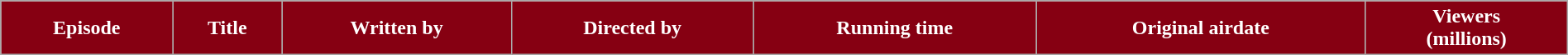<table class="wikitable plainrowheaders" style="width:100%;">
<tr style="color:#fff;">
<th style="background:#860012;">Episode</th>
<th style="background:#860012;">Title</th>
<th style="background:#860012;">Written by</th>
<th style="background:#860012;">Directed by</th>
<th style="background:#860012;">Running time</th>
<th style="background:#860012;">Original airdate</th>
<th style="background:#860012;">Viewers<br>(millions)<br>
</th>
</tr>
</table>
